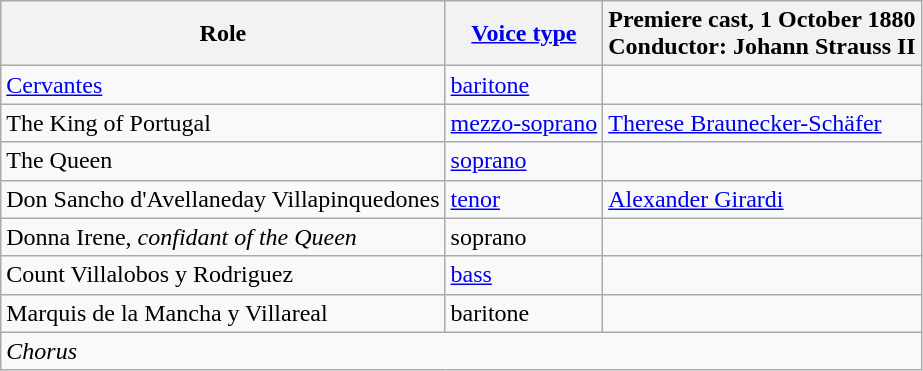<table class="wikitable">
<tr>
<th>Role</th>
<th><a href='#'>Voice type</a></th>
<th>Premiere cast, 1 October 1880<br>Conductor: Johann Strauss II</th>
</tr>
<tr>
<td><a href='#'>Cervantes</a></td>
<td><a href='#'>baritone</a></td>
<td></td>
</tr>
<tr>
<td>The King of Portugal</td>
<td><a href='#'>mezzo-soprano</a></td>
<td><a href='#'>Therese Braunecker-Schäfer</a></td>
</tr>
<tr>
<td>The Queen</td>
<td><a href='#'>soprano</a></td>
<td></td>
</tr>
<tr>
<td>Don Sancho d'Avellaneday Villapinquedones</td>
<td><a href='#'>tenor</a></td>
<td><a href='#'>Alexander Girardi</a></td>
</tr>
<tr>
<td>Donna Irene, <em>confidant of the Queen</em></td>
<td>soprano</td>
<td></td>
</tr>
<tr>
<td>Count Villalobos y Rodriguez</td>
<td><a href='#'>bass</a></td>
<td></td>
</tr>
<tr>
<td>Marquis de la Mancha y Villareal</td>
<td>baritone</td>
<td></td>
</tr>
<tr>
<td colspan="3"><em>Chorus</em></td>
</tr>
</table>
